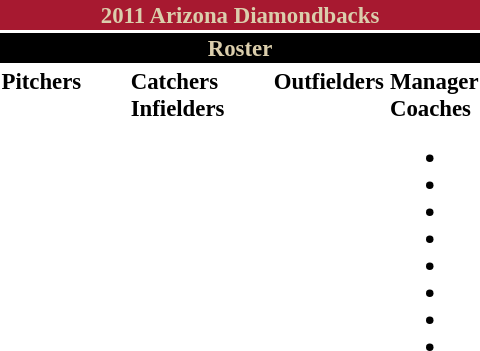<table class="toccolours" style="font-size: 95%;">
<tr>
<th colspan="10" style="background-color: #A71930; color: #DBCEAC; text-align: center;">2011 Arizona Diamondbacks</th>
</tr>
<tr>
<td colspan="10" style="background-color: black; color: #DBCEAC; text-align: center;"><strong>Roster</strong></td>
</tr>
<tr>
<td valign="top"><strong>Pitchers</strong><br>























</td>
<td width="25px"></td>
<td valign="top"><strong>Catchers</strong><br>


<strong>Infielders</strong>
















</td>
<td width="25px"></td>
<td valign="top"><strong>Outfielders</strong><br>




</td>
<td valign="top"><strong>Manager</strong><br>
<strong>Coaches</strong><ul><li> </li><li> </li><li> </li><li> </li><li> </li><li> </li><li> </li><li> </li></ul></td>
</tr>
<tr>
</tr>
</table>
